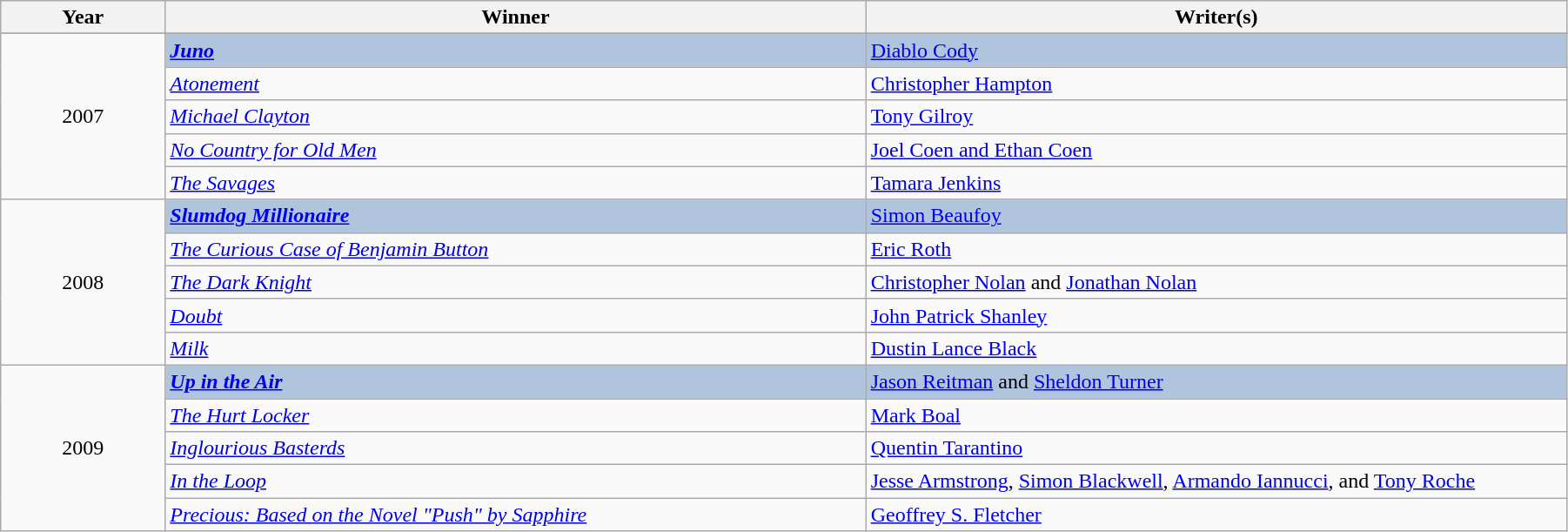<table class="wikitable" width="95%" cellpadding="5">
<tr>
<th width="100"><strong>Year</strong></th>
<th width="450"><strong>Winner</strong></th>
<th width="450"><strong>Writer(s)</strong></th>
</tr>
<tr>
</tr>
<tr>
<td rowspan="5" style="text-align:center;">2007</td>
<td style="background:#B0C4DE;"><strong><em><a href='#'>Juno</a></em></strong></td>
<td style="background:#B0C4DE;"><a href='#'>Diablo Cody</a></td>
</tr>
<tr>
<td><em><a href='#'>Atonement</a></em></td>
<td><a href='#'>Christopher Hampton</a></td>
</tr>
<tr>
<td><em><a href='#'>Michael Clayton</a></em></td>
<td><a href='#'>Tony Gilroy</a></td>
</tr>
<tr>
<td><em><a href='#'>No Country for Old Men</a></em></td>
<td><a href='#'>Joel Coen and Ethan Coen</a></td>
</tr>
<tr>
<td><em><a href='#'>The Savages</a></em></td>
<td><a href='#'>Tamara Jenkins</a></td>
</tr>
<tr>
<td rowspan="5" style="text-align:center;">2008</td>
<td style="background:#B0C4DE;"><strong><em><a href='#'>Slumdog Millionaire</a></em></strong></td>
<td style="background:#B0C4DE;"><a href='#'>Simon Beaufoy</a></td>
</tr>
<tr>
<td><em><a href='#'>The Curious Case of Benjamin Button</a></em></td>
<td><a href='#'>Eric Roth</a></td>
</tr>
<tr>
<td><em><a href='#'>The Dark Knight</a></em></td>
<td><a href='#'>Christopher Nolan</a> and <a href='#'>Jonathan Nolan</a></td>
</tr>
<tr>
<td><em><a href='#'>Doubt</a></em></td>
<td><a href='#'>John Patrick Shanley</a></td>
</tr>
<tr>
<td><em><a href='#'>Milk</a></em></td>
<td><a href='#'>Dustin Lance Black</a></td>
</tr>
<tr>
<td rowspan="5" style="text-align:center;">2009</td>
<td style="background:#B0C4DE;"><strong><em><a href='#'>Up in the Air</a></em></strong></td>
<td style="background:#B0C4DE;"><a href='#'>Jason Reitman</a> and <a href='#'>Sheldon Turner</a></td>
</tr>
<tr>
<td><em><a href='#'>The Hurt Locker</a></em></td>
<td><a href='#'>Mark Boal</a></td>
</tr>
<tr>
<td><em><a href='#'>Inglourious Basterds</a></em></td>
<td><a href='#'>Quentin Tarantino</a></td>
</tr>
<tr>
<td><em><a href='#'>In the Loop</a></em></td>
<td><a href='#'>Jesse Armstrong</a>, <a href='#'>Simon Blackwell</a>, <a href='#'>Armando Iannucci</a>, and <a href='#'>Tony Roche</a></td>
</tr>
<tr>
<td><em><a href='#'>Precious: Based on the Novel "Push" by Sapphire</a></em></td>
<td><a href='#'>Geoffrey S. Fletcher</a></td>
</tr>
</table>
